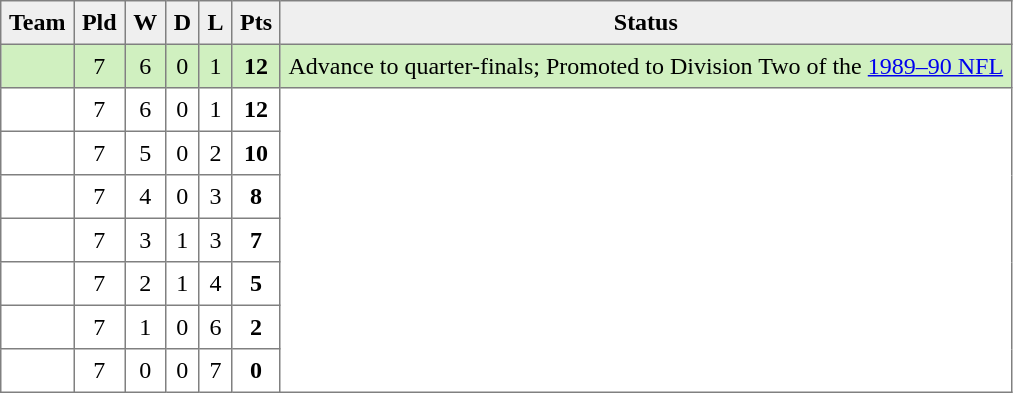<table style=border-collapse:collapse border=1 cellspacing=0 cellpadding=5>
<tr align=center bgcolor=#efefef>
<th>Team</th>
<th>Pld</th>
<th>W</th>
<th>D</th>
<th>L</th>
<th>Pts</th>
<th>Status</th>
</tr>
<tr align=center style="background:#D0F0C0;">
<td style="text-align:left;"> </td>
<td>7</td>
<td>6</td>
<td>0</td>
<td>1</td>
<td><strong>12</strong></td>
<td rowspan=1>Advance to quarter-finals; Promoted to Division Two of the <a href='#'>1989–90 NFL</a></td>
</tr>
<tr align=center style="background:#FFFFFF;">
<td style="text-align:left;"> </td>
<td>7</td>
<td>6</td>
<td>0</td>
<td>1</td>
<td><strong>12</strong></td>
<td rowspan=7></td>
</tr>
<tr align=center style="background:#FFFFFF;">
<td style="text-align:left;"> </td>
<td>7</td>
<td>5</td>
<td>0</td>
<td>2</td>
<td><strong>10</strong></td>
</tr>
<tr align=center style="background:#FFFFFF;">
<td style="text-align:left;"> </td>
<td>7</td>
<td>4</td>
<td>0</td>
<td>3</td>
<td><strong>8</strong></td>
</tr>
<tr align=center style="background:#FFFFFF;">
<td style="text-align:left;"> </td>
<td>7</td>
<td>3</td>
<td>1</td>
<td>3</td>
<td><strong>7</strong></td>
</tr>
<tr align=center style="background:#FFFFFF;">
<td style="text-align:left;"> </td>
<td>7</td>
<td>2</td>
<td>1</td>
<td>4</td>
<td><strong>5</strong></td>
</tr>
<tr align=center style="background:#FFFFFF;">
<td style="text-align:left;"> </td>
<td>7</td>
<td>1</td>
<td>0</td>
<td>6</td>
<td><strong>2</strong></td>
</tr>
<tr align=center style="background:#FFFFFF;">
<td style="text-align:left;"> </td>
<td>7</td>
<td>0</td>
<td>0</td>
<td>7</td>
<td><strong>0</strong></td>
</tr>
</table>
